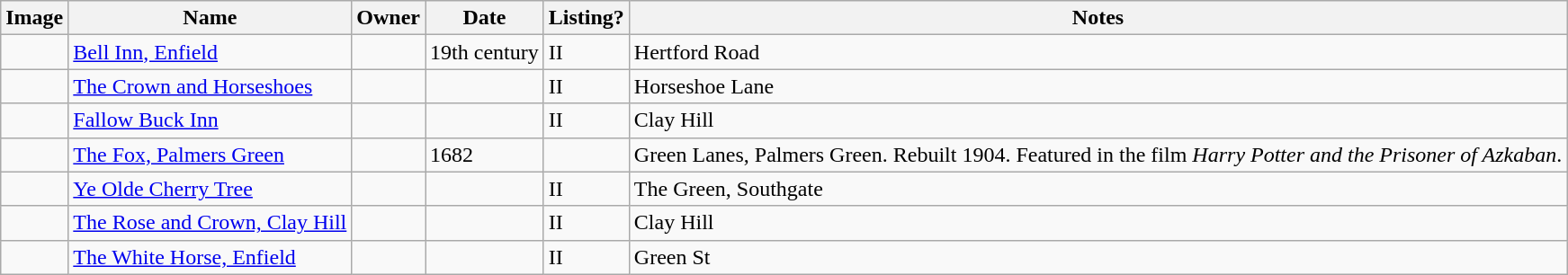<table class="wikitable sortable">
<tr>
<th>Image</th>
<th>Name</th>
<th>Owner</th>
<th>Date</th>
<th>Listing?</th>
<th>Notes</th>
</tr>
<tr>
<td></td>
<td><a href='#'>Bell Inn, Enfield</a></td>
<td></td>
<td>19th century</td>
<td>II</td>
<td>Hertford Road</td>
</tr>
<tr>
<td></td>
<td><a href='#'>The Crown and Horseshoes</a></td>
<td></td>
<td></td>
<td>II</td>
<td>Horseshoe Lane</td>
</tr>
<tr>
<td></td>
<td><a href='#'>Fallow Buck Inn</a></td>
<td></td>
<td></td>
<td>II</td>
<td>Clay Hill</td>
</tr>
<tr>
<td></td>
<td><a href='#'>The Fox, Palmers Green</a></td>
<td></td>
<td>1682</td>
<td></td>
<td>Green Lanes, Palmers Green. Rebuilt 1904. Featured in the film <em>Harry Potter and the Prisoner of Azkaban</em>.</td>
</tr>
<tr>
<td></td>
<td><a href='#'>Ye Olde Cherry Tree</a></td>
<td></td>
<td></td>
<td>II</td>
<td>The Green, Southgate</td>
</tr>
<tr>
<td></td>
<td><a href='#'>The Rose and Crown, Clay Hill</a></td>
<td></td>
<td></td>
<td>II</td>
<td>Clay Hill</td>
</tr>
<tr>
<td></td>
<td><a href='#'>The White Horse, Enfield</a></td>
<td></td>
<td></td>
<td>II</td>
<td>Green St</td>
</tr>
</table>
